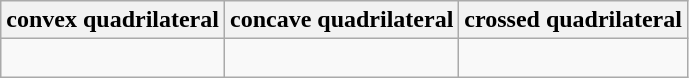<table class="wikitable">
<tr>
<th>convex quadrilateral</th>
<th>concave quadrilateral</th>
<th>crossed quadrilateral</th>
</tr>
<tr>
<td><br></td>
<td><br></td>
<td><br></td>
</tr>
</table>
